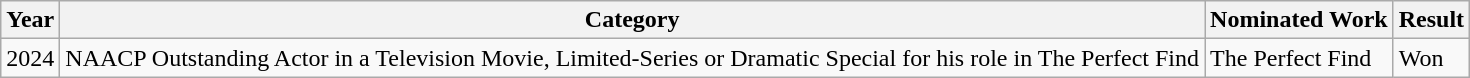<table class="wikitable">
<tr>
<th>Year</th>
<th>Category</th>
<th>Nominated Work</th>
<th>Result</th>
</tr>
<tr>
<td>2024</td>
<td>NAACP Outstanding Actor in a Television Movie, Limited-Series or Dramatic Special for his role in The Perfect Find</td>
<td>The Perfect Find</td>
<td>Won</td>
</tr>
</table>
